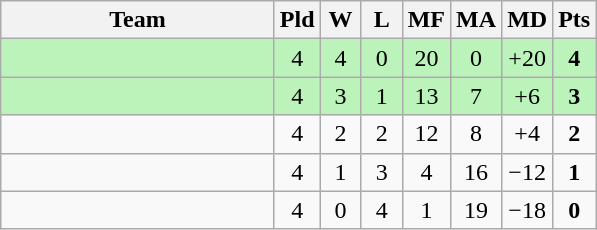<table class="wikitable" style="text-align:center">
<tr>
<th width="175">Team</th>
<th width="20">Pld</th>
<th width="20">W</th>
<th width="20">L</th>
<th width="20">MF</th>
<th width="20">MA</th>
<th width="20">MD</th>
<th width="20">Pts</th>
</tr>
<tr bgcolor="bbf3bb">
<td align="left"></td>
<td>4</td>
<td>4</td>
<td>0</td>
<td>20</td>
<td>0</td>
<td>+20</td>
<td><strong>4</strong></td>
</tr>
<tr bgcolor="bbf3bb">
<td align="left"></td>
<td>4</td>
<td>3</td>
<td>1</td>
<td>13</td>
<td>7</td>
<td>+6</td>
<td><strong>3</strong></td>
</tr>
<tr>
<td align="left"></td>
<td>4</td>
<td>2</td>
<td>2</td>
<td>12</td>
<td>8</td>
<td>+4</td>
<td><strong>2</strong></td>
</tr>
<tr>
<td align="left"></td>
<td>4</td>
<td>1</td>
<td>3</td>
<td>4</td>
<td>16</td>
<td>−12</td>
<td><strong>1</strong></td>
</tr>
<tr>
<td align="left"></td>
<td>4</td>
<td>0</td>
<td>4</td>
<td>1</td>
<td>19</td>
<td>−18</td>
<td><strong>0</strong></td>
</tr>
</table>
